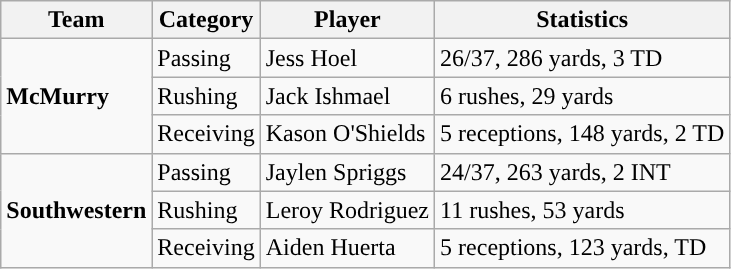<table class="wikitable" style="float: left;">
<tr>
<th>Team</th>
<th>Category</th>
<th>Player</th>
<th>Statistics</th>
</tr>
<tr>
<td rowspan=3><strong>McMurry</strong></td>
<td>Passing</td>
<td>Jess Hoel</td>
<td>26/37, 286 yards, 3 TD</td>
</tr>
<tr>
<td>Rushing</td>
<td>Jack Ishmael</td>
<td>6 rushes, 29 yards</td>
</tr>
<tr>
<td>Receiving</td>
<td>Kason O'Shields</td>
<td>5 receptions, 148 yards, 2 TD</td>
</tr>
<tr>
<td rowspan=3><strong>Southwestern</strong></td>
<td>Passing</td>
<td>Jaylen Spriggs</td>
<td>24/37, 263 yards, 2 INT</td>
</tr>
<tr>
<td>Rushing</td>
<td>Leroy Rodriguez</td>
<td>11 rushes, 53 yards</td>
</tr>
<tr>
<td>Receiving</td>
<td>Aiden Huerta</td>
<td>5 receptions, 123 yards, TD</td>
</tr>
</table>
